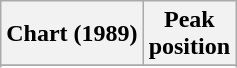<table class="wikitable sortable plainrowheaders" style="text-align:center">
<tr>
<th scope="col">Chart (1989)</th>
<th scope="col">Peak<br>position</th>
</tr>
<tr>
</tr>
<tr>
</tr>
<tr>
</tr>
<tr>
</tr>
</table>
